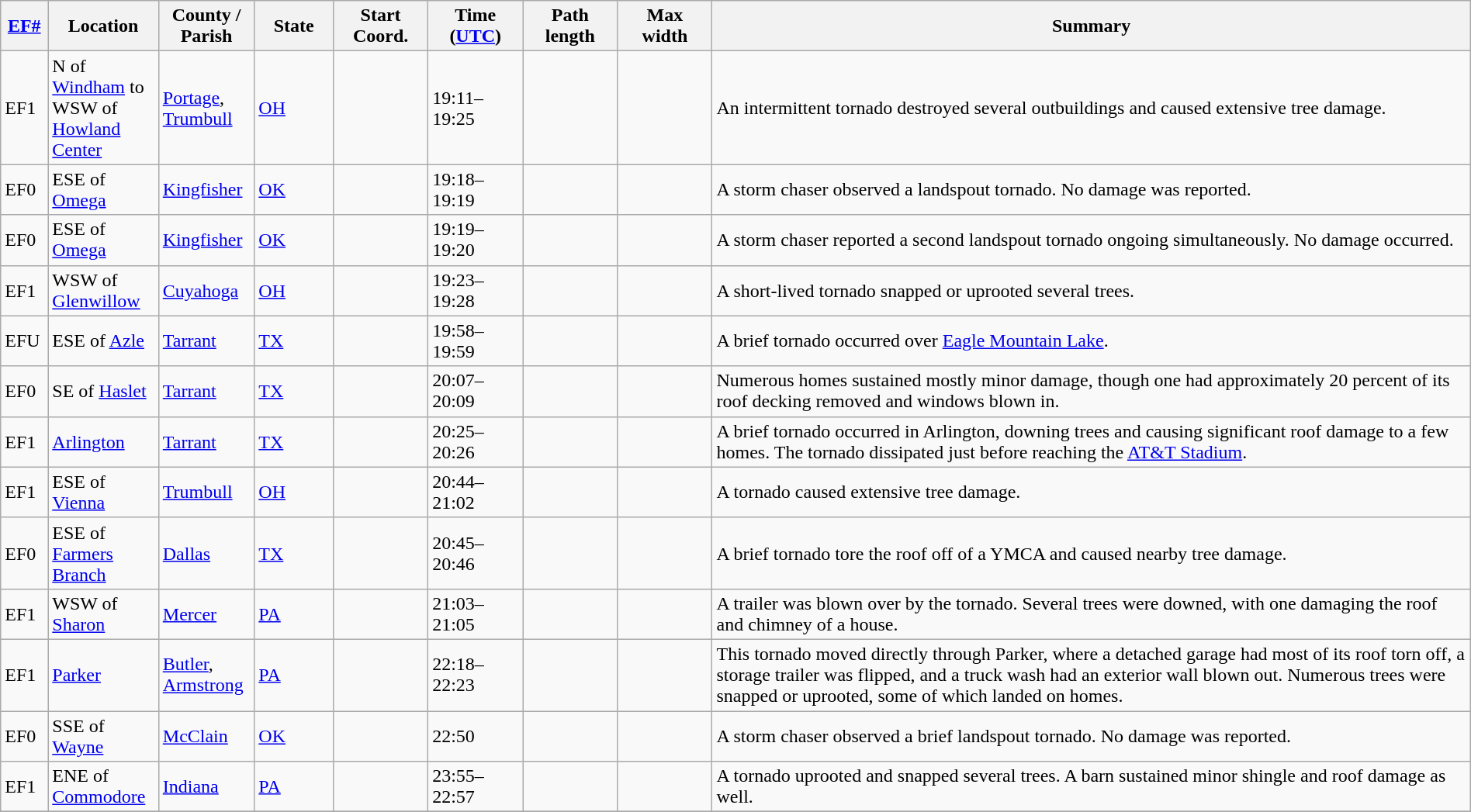<table class="wikitable sortable" style="width:100%;">
<tr>
<th scope="col" style="width:3%; text-align:center;"><a href='#'>EF#</a></th>
<th scope="col" style="width:7%; text-align:center;" class="unsortable">Location</th>
<th scope="col" style="width:6%; text-align:center;" class="unsortable">County / Parish</th>
<th scope="col" style="width:5%; text-align:center;">State</th>
<th scope="col" style="width:6%; text-align:center;">Start Coord.</th>
<th scope="col" style="width:6%; text-align:center;">Time (<a href='#'>UTC</a>)</th>
<th scope="col" style="width:6%; text-align:center;">Path length</th>
<th scope="col" style="width:6%; text-align:center;">Max width</th>
<th scope="col" class="unsortable" style="width:48%; text-align:center;">Summary</th>
</tr>
<tr>
<td bgcolor=>EF1</td>
<td>N of <a href='#'>Windham</a> to WSW of <a href='#'>Howland Center</a></td>
<td><a href='#'>Portage</a>, <a href='#'>Trumbull</a></td>
<td><a href='#'>OH</a></td>
<td></td>
<td>19:11–19:25</td>
<td></td>
<td></td>
<td>An intermittent tornado destroyed several outbuildings and caused extensive tree damage.</td>
</tr>
<tr>
<td bgcolor=>EF0</td>
<td>ESE of <a href='#'>Omega</a></td>
<td><a href='#'>Kingfisher</a></td>
<td><a href='#'>OK</a></td>
<td></td>
<td>19:18–19:19</td>
<td></td>
<td></td>
<td>A storm chaser observed a landspout tornado. No damage was reported.</td>
</tr>
<tr>
<td bgcolor=>EF0</td>
<td>ESE of <a href='#'>Omega</a></td>
<td><a href='#'>Kingfisher</a></td>
<td><a href='#'>OK</a></td>
<td></td>
<td>19:19–19:20</td>
<td></td>
<td></td>
<td>A storm chaser reported a second landspout tornado ongoing simultaneously. No damage occurred.</td>
</tr>
<tr>
<td bgcolor=>EF1</td>
<td>WSW of <a href='#'>Glenwillow</a></td>
<td><a href='#'>Cuyahoga</a></td>
<td><a href='#'>OH</a></td>
<td></td>
<td>19:23–19:28</td>
<td></td>
<td></td>
<td>A short-lived tornado snapped or uprooted several trees.</td>
</tr>
<tr>
<td bgcolor=>EFU</td>
<td>ESE of <a href='#'>Azle</a></td>
<td><a href='#'>Tarrant</a></td>
<td><a href='#'>TX</a></td>
<td></td>
<td>19:58–19:59</td>
<td></td>
<td></td>
<td>A brief tornado occurred over <a href='#'>Eagle Mountain Lake</a>.</td>
</tr>
<tr>
<td bgcolor=>EF0</td>
<td>SE of <a href='#'>Haslet</a></td>
<td><a href='#'>Tarrant</a></td>
<td><a href='#'>TX</a></td>
<td></td>
<td>20:07–20:09</td>
<td></td>
<td></td>
<td>Numerous homes sustained mostly minor damage, though one had approximately 20 percent of its roof decking removed and windows blown in.</td>
</tr>
<tr>
<td bgcolor=>EF1</td>
<td><a href='#'>Arlington</a></td>
<td><a href='#'>Tarrant</a></td>
<td><a href='#'>TX</a></td>
<td></td>
<td>20:25–20:26</td>
<td></td>
<td></td>
<td>A brief tornado occurred in Arlington, downing trees and causing significant roof damage to a few homes. The tornado dissipated just before reaching the <a href='#'>AT&T Stadium</a>.</td>
</tr>
<tr>
<td bgcolor=>EF1</td>
<td>ESE of <a href='#'>Vienna</a></td>
<td><a href='#'>Trumbull</a></td>
<td><a href='#'>OH</a></td>
<td></td>
<td>20:44–21:02</td>
<td></td>
<td></td>
<td>A tornado caused extensive tree damage.</td>
</tr>
<tr>
<td bgcolor=>EF0</td>
<td>ESE of <a href='#'>Farmers Branch</a></td>
<td><a href='#'>Dallas</a></td>
<td><a href='#'>TX</a></td>
<td></td>
<td>20:45–20:46</td>
<td></td>
<td></td>
<td>A brief tornado tore the roof off of a YMCA and caused nearby tree damage.</td>
</tr>
<tr>
<td bgcolor=>EF1</td>
<td>WSW of <a href='#'>Sharon</a></td>
<td><a href='#'>Mercer</a></td>
<td><a href='#'>PA</a></td>
<td></td>
<td>21:03–21:05</td>
<td></td>
<td></td>
<td>A trailer was blown over by the tornado. Several trees were downed, with one damaging the roof and chimney of a house.</td>
</tr>
<tr>
<td bgcolor=>EF1</td>
<td><a href='#'>Parker</a></td>
<td><a href='#'>Butler</a>, <a href='#'>Armstrong</a></td>
<td><a href='#'>PA</a></td>
<td></td>
<td>22:18–22:23</td>
<td></td>
<td></td>
<td>This tornado moved directly through Parker, where a detached garage had most of its roof torn off, a storage trailer was flipped, and a truck wash had an exterior wall blown out. Numerous trees were snapped or uprooted, some of which landed on homes.</td>
</tr>
<tr>
<td bgcolor=>EF0</td>
<td>SSE of <a href='#'>Wayne</a></td>
<td><a href='#'>McClain</a></td>
<td><a href='#'>OK</a></td>
<td></td>
<td>22:50</td>
<td></td>
<td></td>
<td>A storm chaser observed a brief landspout tornado. No damage was reported.</td>
</tr>
<tr>
<td bgcolor=>EF1</td>
<td>ENE of <a href='#'>Commodore</a></td>
<td><a href='#'>Indiana</a></td>
<td><a href='#'>PA</a></td>
<td></td>
<td>23:55–22:57</td>
<td></td>
<td></td>
<td>A tornado uprooted and snapped several trees. A barn sustained minor shingle and roof damage as well.</td>
</tr>
<tr>
</tr>
</table>
